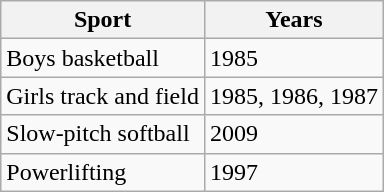<table class="wikitable">
<tr>
<th>Sport</th>
<th>Years</th>
</tr>
<tr>
<td>Boys basketball</td>
<td>1985</td>
</tr>
<tr>
<td>Girls track and field</td>
<td>1985, 1986, 1987</td>
</tr>
<tr>
<td>Slow-pitch softball</td>
<td>2009</td>
</tr>
<tr>
<td>Powerlifting</td>
<td>1997</td>
</tr>
</table>
